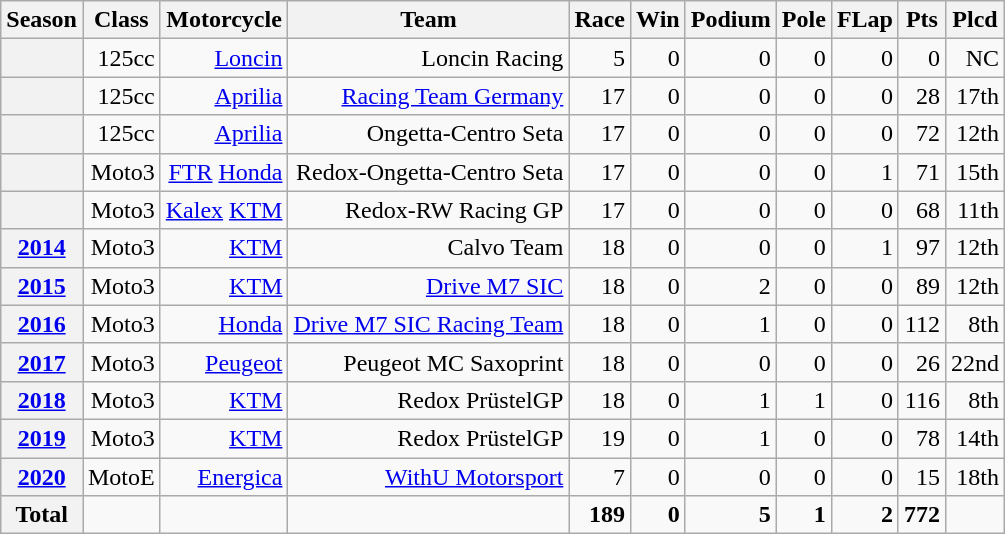<table class="wikitable">
<tr>
<th>Season</th>
<th>Class</th>
<th>Motorcycle</th>
<th>Team</th>
<th>Race</th>
<th>Win</th>
<th>Podium</th>
<th>Pole</th>
<th>FLap</th>
<th>Pts</th>
<th>Plcd</th>
</tr>
<tr align="right">
<th></th>
<td>125cc</td>
<td><a href='#'>Loncin</a></td>
<td>Loncin Racing</td>
<td>5</td>
<td>0</td>
<td>0</td>
<td>0</td>
<td>0</td>
<td>0</td>
<td>NC</td>
</tr>
<tr align="right">
<th></th>
<td>125cc</td>
<td><a href='#'>Aprilia</a></td>
<td><a href='#'>Racing Team Germany</a></td>
<td>17</td>
<td>0</td>
<td>0</td>
<td>0</td>
<td>0</td>
<td>28</td>
<td>17th</td>
</tr>
<tr align="right">
<th></th>
<td>125cc</td>
<td><a href='#'>Aprilia</a></td>
<td>Ongetta-Centro Seta</td>
<td>17</td>
<td>0</td>
<td>0</td>
<td>0</td>
<td>0</td>
<td>72</td>
<td>12th</td>
</tr>
<tr align="right">
<th></th>
<td>Moto3</td>
<td><a href='#'>FTR</a> <a href='#'>Honda</a></td>
<td>Redox-Ongetta-Centro Seta</td>
<td>17</td>
<td>0</td>
<td>0</td>
<td>0</td>
<td>1</td>
<td>71</td>
<td>15th</td>
</tr>
<tr align="right">
<th></th>
<td>Moto3</td>
<td><a href='#'>Kalex</a> <a href='#'>KTM</a></td>
<td>Redox-RW Racing GP</td>
<td>17</td>
<td>0</td>
<td>0</td>
<td>0</td>
<td>0</td>
<td>68</td>
<td>11th</td>
</tr>
<tr align="right">
<th><a href='#'>2014</a></th>
<td>Moto3</td>
<td><a href='#'>KTM</a></td>
<td>Calvo Team</td>
<td>18</td>
<td>0</td>
<td>0</td>
<td>0</td>
<td>1</td>
<td>97</td>
<td>12th</td>
</tr>
<tr align="right">
<th><a href='#'>2015</a></th>
<td>Moto3</td>
<td><a href='#'>KTM</a></td>
<td><a href='#'>Drive M7 SIC</a></td>
<td>18</td>
<td>0</td>
<td>2</td>
<td>0</td>
<td>0</td>
<td>89</td>
<td>12th</td>
</tr>
<tr align="right">
<th><a href='#'>2016</a></th>
<td>Moto3</td>
<td><a href='#'>Honda</a></td>
<td><a href='#'>Drive M7 SIC Racing Team</a></td>
<td>18</td>
<td>0</td>
<td>1</td>
<td>0</td>
<td>0</td>
<td>112</td>
<td>8th</td>
</tr>
<tr align="right">
<th><a href='#'>2017</a></th>
<td>Moto3</td>
<td><a href='#'>Peugeot</a></td>
<td>Peugeot MC Saxoprint</td>
<td>18</td>
<td>0</td>
<td>0</td>
<td>0</td>
<td>0</td>
<td>26</td>
<td>22nd</td>
</tr>
<tr align="right">
<th><a href='#'>2018</a></th>
<td>Moto3</td>
<td><a href='#'>KTM</a></td>
<td>Redox PrüstelGP</td>
<td>18</td>
<td>0</td>
<td>1</td>
<td>1</td>
<td>0</td>
<td>116</td>
<td>8th</td>
</tr>
<tr align="right">
<th><a href='#'>2019</a></th>
<td>Moto3</td>
<td><a href='#'>KTM</a></td>
<td>Redox PrüstelGP</td>
<td>19</td>
<td>0</td>
<td>1</td>
<td>0</td>
<td>0</td>
<td>78</td>
<td>14th</td>
</tr>
<tr align="right">
<th><a href='#'>2020</a></th>
<td>MotoE</td>
<td><a href='#'>Energica</a></td>
<td><a href='#'>WithU Motorsport</a></td>
<td>7</td>
<td>0</td>
<td>0</td>
<td>0</td>
<td>0</td>
<td>15</td>
<td>18th</td>
</tr>
<tr align="right">
<th>Total</th>
<td></td>
<td></td>
<td></td>
<td><strong>189</strong></td>
<td><strong>0</strong></td>
<td><strong>5</strong></td>
<td><strong>1</strong></td>
<td><strong>2</strong></td>
<td><strong>772</strong></td>
<td></td>
</tr>
</table>
